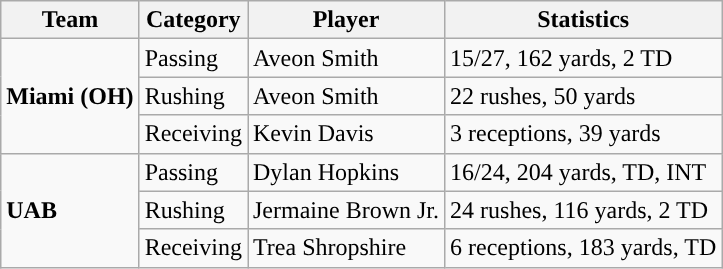<table class="wikitable" style="float: left;">
<tr>
<th>Team</th>
<th>Category</th>
<th>Player</th>
<th>Statistics</th>
</tr>
<tr>
<td rowspan=3><strong>Miami (OH)</strong></td>
<td>Passing</td>
<td>Aveon Smith</td>
<td>15/27, 162 yards, 2 TD</td>
</tr>
<tr>
<td>Rushing</td>
<td>Aveon Smith</td>
<td>22 rushes, 50 yards</td>
</tr>
<tr>
<td>Receiving</td>
<td>Kevin Davis</td>
<td>3 receptions, 39 yards</td>
</tr>
<tr>
<td rowspan=3><strong>UAB</strong></td>
<td>Passing</td>
<td>Dylan Hopkins</td>
<td>16/24, 204 yards, TD, INT</td>
</tr>
<tr>
<td>Rushing</td>
<td>Jermaine Brown Jr.</td>
<td>24 rushes, 116 yards, 2 TD</td>
</tr>
<tr>
<td>Receiving</td>
<td>Trea Shropshire</td>
<td>6 receptions, 183 yards, TD</td>
</tr>
</table>
